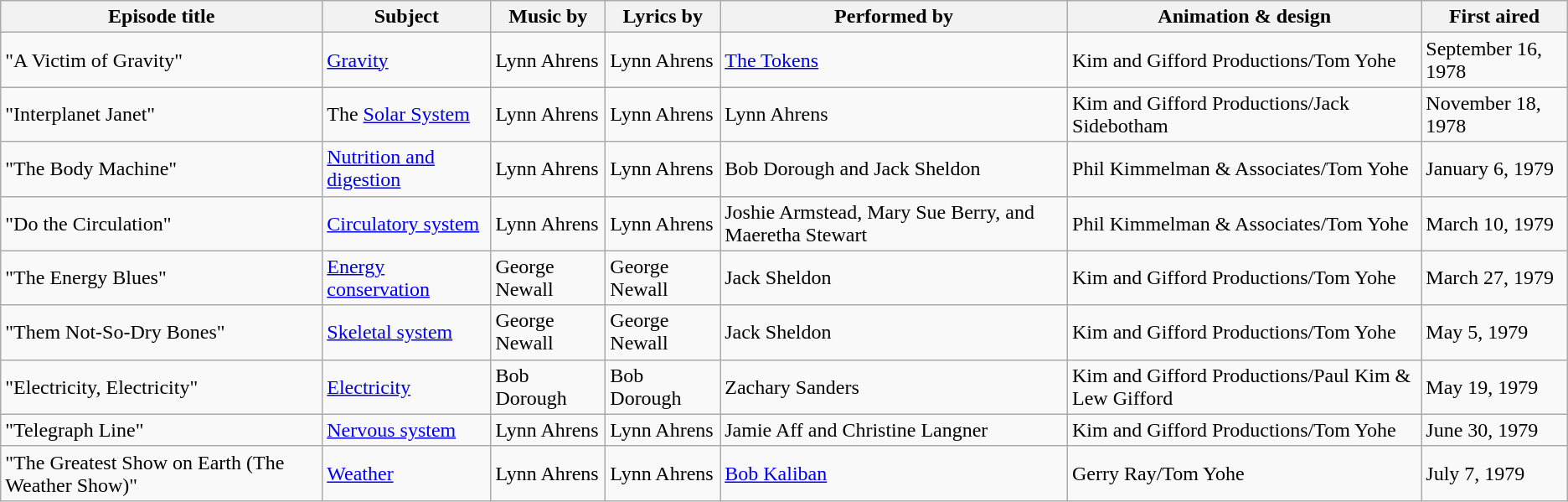<table class="wikitable">
<tr>
<th>Episode title</th>
<th>Subject</th>
<th>Music by</th>
<th>Lyrics by</th>
<th>Performed by</th>
<th>Animation & design</th>
<th>First aired</th>
</tr>
<tr>
<td>"A Victim of Gravity"</td>
<td><a href='#'>Gravity</a></td>
<td>Lynn Ahrens</td>
<td>Lynn Ahrens</td>
<td><a href='#'>The Tokens</a></td>
<td>Kim and Gifford Productions/Tom Yohe</td>
<td>September 16, 1978</td>
</tr>
<tr>
<td>"Interplanet Janet"</td>
<td>The <a href='#'>Solar System</a></td>
<td>Lynn Ahrens</td>
<td>Lynn Ahrens</td>
<td>Lynn Ahrens</td>
<td>Kim and Gifford Productions/Jack Sidebotham</td>
<td>November 18, 1978</td>
</tr>
<tr>
<td>"The Body Machine"</td>
<td><a href='#'>Nutrition and digestion</a></td>
<td>Lynn Ahrens</td>
<td>Lynn Ahrens</td>
<td>Bob Dorough and Jack Sheldon</td>
<td>Phil Kimmelman & Associates/Tom Yohe</td>
<td>January 6, 1979</td>
</tr>
<tr>
<td>"Do the Circulation"</td>
<td><a href='#'>Circulatory system</a></td>
<td>Lynn Ahrens</td>
<td>Lynn Ahrens</td>
<td>Joshie Armstead, Mary Sue Berry, and Maeretha Stewart</td>
<td>Phil Kimmelman & Associates/Tom Yohe</td>
<td>March 10, 1979</td>
</tr>
<tr>
<td>"The Energy Blues"</td>
<td><a href='#'>Energy conservation</a></td>
<td>George Newall</td>
<td>George Newall</td>
<td>Jack Sheldon</td>
<td>Kim and Gifford Productions/Tom Yohe</td>
<td>March 27, 1979</td>
</tr>
<tr>
<td>"Them Not-So-Dry Bones"</td>
<td><a href='#'>Skeletal system</a></td>
<td>George Newall</td>
<td>George Newall</td>
<td>Jack Sheldon</td>
<td>Kim and Gifford Productions/Tom Yohe</td>
<td>May 5, 1979</td>
</tr>
<tr>
<td>"Electricity, Electricity"</td>
<td><a href='#'>Electricity</a></td>
<td>Bob Dorough</td>
<td>Bob Dorough</td>
<td>Zachary Sanders</td>
<td>Kim and Gifford Productions/Paul Kim & Lew Gifford</td>
<td>May 19, 1979</td>
</tr>
<tr>
<td>"Telegraph Line"</td>
<td><a href='#'>Nervous system</a></td>
<td>Lynn Ahrens</td>
<td>Lynn Ahrens</td>
<td>Jamie Aff and Christine Langner</td>
<td>Kim and Gifford Productions/Tom Yohe</td>
<td>June 30, 1979</td>
</tr>
<tr>
<td>"The Greatest Show on Earth (The Weather Show)"</td>
<td><a href='#'>Weather</a></td>
<td>Lynn Ahrens</td>
<td>Lynn Ahrens</td>
<td><a href='#'>Bob Kaliban</a></td>
<td>Gerry Ray/Tom Yohe</td>
<td>July 7, 1979</td>
</tr>
</table>
